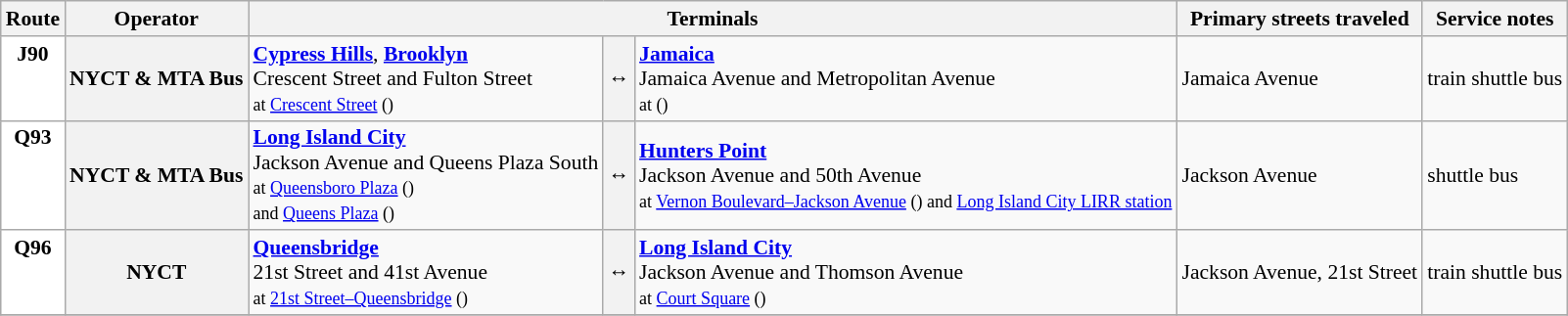<table class="wikitable" style="font-size: 90%;" |>
<tr>
<th>Route</th>
<th>Operator</th>
<th colspan=3>Terminals</th>
<th>Primary streets traveled</th>
<th>Service notes</th>
</tr>
<tr>
<th style="background:white; color:black" align="center" valign=top>J90<br></th>
<th>NYCT & MTA Bus</th>
<td><strong><a href='#'>Cypress Hills</a></strong>, <strong><a href='#'>Brooklyn</a></strong><br>Crescent Street and Fulton Street<br><small>at <a href='#'>Crescent Street</a> ()</small></td>
<th><div>↔</div></th>
<td><strong><a href='#'>Jamaica</a></strong><br>Jamaica Avenue and Metropolitan Avenue<br><small>at  ()</small></td>
<td>Jamaica Avenue</td>
<td> train shuttle bus</td>
</tr>
<tr>
<th style="background:white; color:black" align="center" valign=top>Q93<br></th>
<th>NYCT & MTA Bus</th>
<td><strong><a href='#'>Long Island City</a></strong><br> Jackson Avenue and Queens Plaza South<br><small>at <a href='#'>Queensboro Plaza</a> ()<br>and <a href='#'>Queens Plaza</a> ()</small></td>
<th><div>↔</div></th>
<td><strong><a href='#'>Hunters Point</a></strong><br>Jackson Avenue and 50th Avenue<br><small>at <a href='#'>Vernon Boulevard–Jackson Avenue</a> () and <a href='#'>Long Island City LIRR station</a></small></td>
<td>Jackson Avenue</td>
<td> shuttle bus<br></td>
</tr>
<tr>
<th style="background:white; color:black"; align="center" valign=top>Q96<br></th>
<th>NYCT</th>
<td rowspan=1><a href='#'><strong>Queensbridge</strong></a><br>21st Street and 41st Avenue<br><small>at <a href='#'>21st Street–Queensbridge</a> ()</small></td>
<th><div>↔</div></th>
<td><strong><a href='#'>Long Island City</a></strong><br>Jackson Avenue and Thomson Avenue<br><small>at <a href='#'>Court Square</a> ()</small></td>
<td>Jackson Avenue, 21st Street</td>
<td> train shuttle bus</td>
</tr>
<tr>
</tr>
</table>
